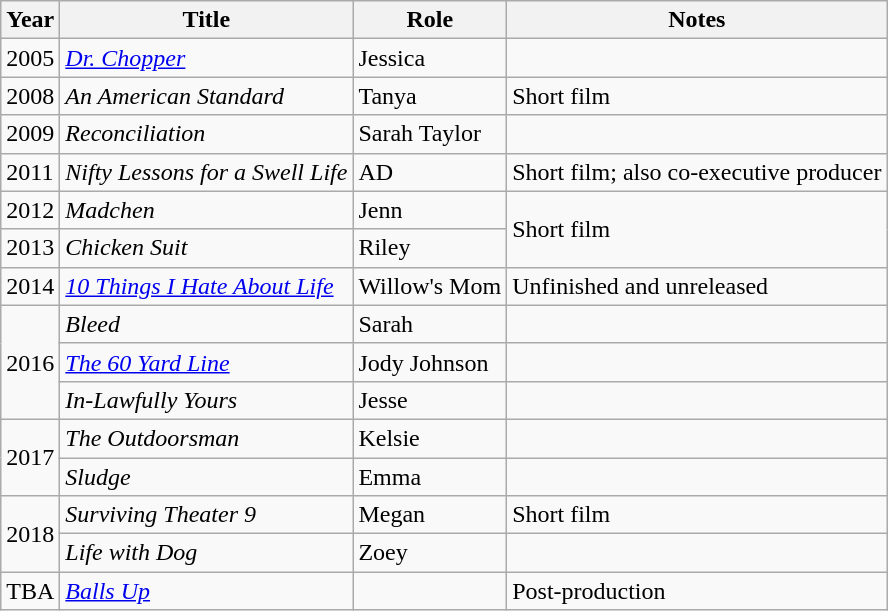<table class="wikitable sortable">
<tr>
<th>Year</th>
<th>Title</th>
<th>Role</th>
<th class="unsortable">Notes</th>
</tr>
<tr>
<td>2005</td>
<td><em><a href='#'>Dr. Chopper</a></em></td>
<td>Jessica</td>
<td></td>
</tr>
<tr>
<td>2008</td>
<td><em>An American Standard</em></td>
<td>Tanya</td>
<td>Short film</td>
</tr>
<tr>
<td>2009</td>
<td><em>Reconciliation</em></td>
<td>Sarah Taylor</td>
<td></td>
</tr>
<tr>
<td>2011</td>
<td><em>Nifty Lessons for a Swell Life</em></td>
<td>AD</td>
<td>Short film; also co-executive producer</td>
</tr>
<tr>
<td>2012</td>
<td><em>Madchen</em></td>
<td>Jenn</td>
<td rowspan=2>Short film</td>
</tr>
<tr>
<td>2013</td>
<td><em>Chicken Suit</em></td>
<td>Riley</td>
</tr>
<tr>
<td>2014</td>
<td><em><a href='#'>10 Things I Hate About Life</a></em></td>
<td>Willow's Mom</td>
<td>Unfinished and unreleased</td>
</tr>
<tr>
<td rowspan=3>2016</td>
<td><em>Bleed</em></td>
<td>Sarah</td>
<td></td>
</tr>
<tr>
<td><em><a href='#'>The 60 Yard Line</a></em></td>
<td>Jody Johnson</td>
<td></td>
</tr>
<tr>
<td><em>In-Lawfully Yours</em></td>
<td>Jesse</td>
<td></td>
</tr>
<tr>
<td rowspan=2>2017</td>
<td><em>The Outdoorsman</em></td>
<td>Kelsie</td>
<td></td>
</tr>
<tr>
<td><em>Sludge</em></td>
<td>Emma</td>
<td></td>
</tr>
<tr>
<td rowspan=2>2018</td>
<td><em>Surviving Theater 9</em></td>
<td>Megan</td>
<td>Short film</td>
</tr>
<tr>
<td><em>Life with Dog</em></td>
<td>Zoey</td>
<td></td>
</tr>
<tr>
<td>TBA</td>
<td><em><a href='#'>Balls Up</a></em></td>
<td></td>
<td>Post-production</td>
</tr>
</table>
